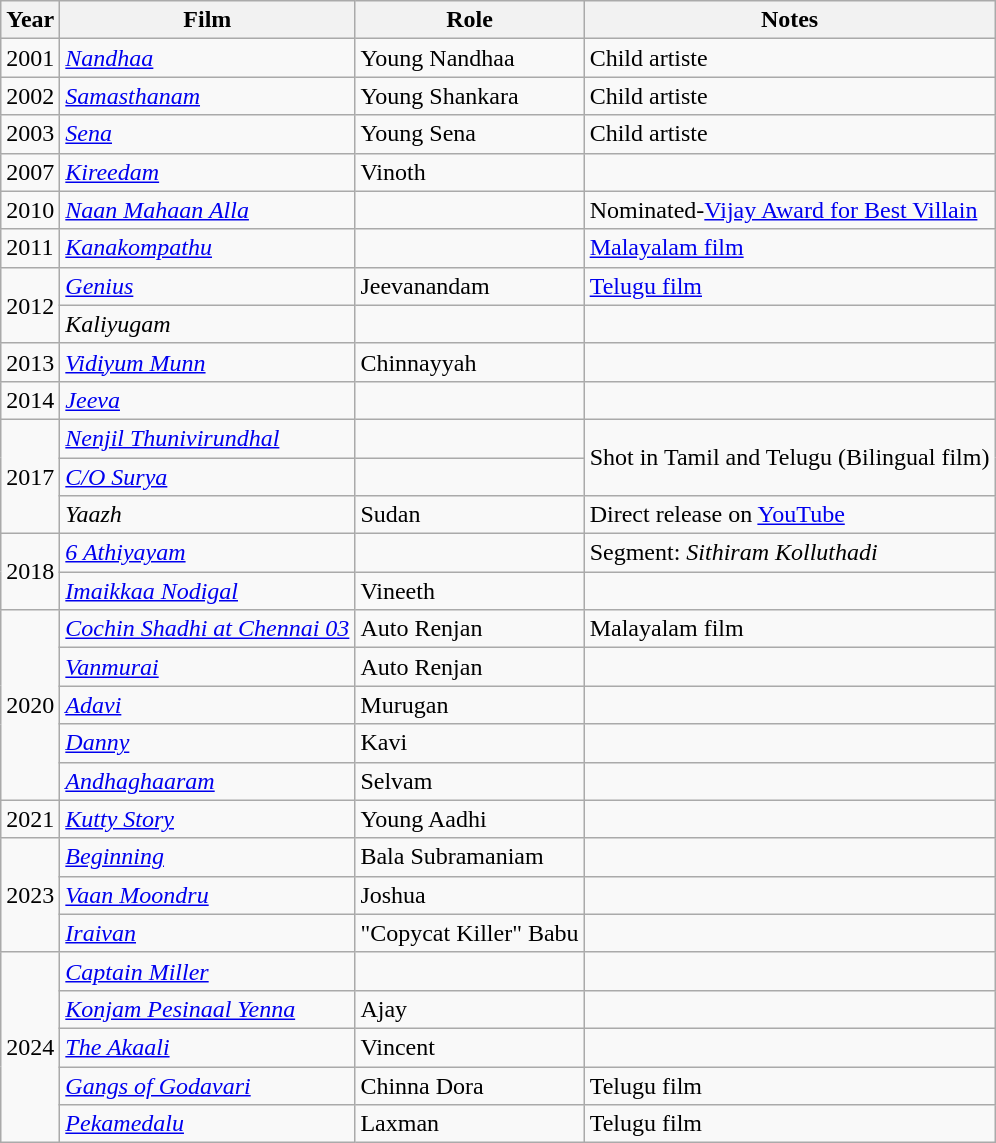<table class="wikitable sortable">
<tr>
<th>Year</th>
<th>Film</th>
<th>Role</th>
<th>Notes</th>
</tr>
<tr>
<td>2001</td>
<td><em><a href='#'>Nandhaa</a></em></td>
<td>Young Nandhaa</td>
<td>Child artiste</td>
</tr>
<tr>
<td>2002</td>
<td><em><a href='#'>Samasthanam</a></em></td>
<td>Young Shankara</td>
<td>Child artiste</td>
</tr>
<tr>
<td>2003</td>
<td><em><a href='#'>Sena</a></em></td>
<td>Young Sena</td>
<td>Child artiste</td>
</tr>
<tr>
<td>2007</td>
<td><em><a href='#'>Kireedam</a></em></td>
<td>Vinoth</td>
<td></td>
</tr>
<tr>
<td>2010</td>
<td><em><a href='#'>Naan Mahaan Alla</a></em></td>
<td></td>
<td>Nominated-<a href='#'>Vijay Award for Best Villain</a></td>
</tr>
<tr>
<td>2011</td>
<td><em><a href='#'>Kanakompathu</a></em></td>
<td></td>
<td><a href='#'>Malayalam film</a></td>
</tr>
<tr>
<td rowspan="2">2012</td>
<td><em><a href='#'>Genius</a></em></td>
<td>Jeevanandam</td>
<td><a href='#'>Telugu film</a></td>
</tr>
<tr>
<td><em>Kaliyugam</em></td>
<td></td>
<td></td>
</tr>
<tr>
<td>2013</td>
<td><em><a href='#'>Vidiyum Munn</a></em></td>
<td>Chinnayyah</td>
<td></td>
</tr>
<tr>
<td>2014</td>
<td><em><a href='#'>Jeeva</a></em></td>
<td></td>
<td></td>
</tr>
<tr>
<td rowspan="3">2017</td>
<td><em><a href='#'>Nenjil Thunivirundhal</a></em></td>
<td></td>
<td rowspan="2">Shot in Tamil and Telugu (Bilingual film)</td>
</tr>
<tr>
<td><a href='#'><em>C/O Surya</em></a></td>
<td></td>
</tr>
<tr>
<td><em>Yaazh</em></td>
<td>Sudan</td>
<td>Direct release on <a href='#'>YouTube</a></td>
</tr>
<tr>
<td rowspan="2">2018</td>
<td><em><a href='#'>6 Athiyayam</a></em></td>
<td></td>
<td>Segment: <em>Sithiram Kolluthadi</em></td>
</tr>
<tr>
<td><em><a href='#'>Imaikkaa Nodigal</a></em></td>
<td>Vineeth</td>
<td></td>
</tr>
<tr>
<td rowspan="5">2020</td>
<td><em><a href='#'>Cochin Shadhi at Chennai 03</a></em></td>
<td>Auto Renjan</td>
<td>Malayalam film</td>
</tr>
<tr>
<td><em><a href='#'>Vanmurai</a></em></td>
<td>Auto Renjan</td>
<td></td>
</tr>
<tr>
<td><em><a href='#'>Adavi</a></em></td>
<td>Murugan</td>
<td></td>
</tr>
<tr>
<td><em><a href='#'>Danny</a></em></td>
<td>Kavi</td>
<td></td>
</tr>
<tr>
<td><em><a href='#'>Andhaghaaram</a></em></td>
<td>Selvam</td>
<td></td>
</tr>
<tr>
<td>2021</td>
<td><em><a href='#'>Kutty Story</a></em></td>
<td>Young Aadhi</td>
<td></td>
</tr>
<tr>
<td rowspan="3">2023</td>
<td><em><a href='#'>Beginning</a></em></td>
<td>Bala Subramaniam</td>
<td></td>
</tr>
<tr>
<td><em><a href='#'>Vaan Moondru</a></em></td>
<td>Joshua</td>
<td></td>
</tr>
<tr>
<td><em><a href='#'>Iraivan</a></em></td>
<td>"Copycat Killer" Babu</td>
<td></td>
</tr>
<tr>
<td rowspan="5">2024</td>
<td><em><a href='#'>Captain Miller</a></em></td>
<td></td>
<td></td>
</tr>
<tr>
<td><em><a href='#'>Konjam Pesinaal Yenna</a></em></td>
<td>Ajay</td>
<td></td>
</tr>
<tr>
<td><em><a href='#'>The Akaali</a></em></td>
<td>Vincent</td>
<td></td>
</tr>
<tr>
<td><em><a href='#'>Gangs of Godavari</a></em></td>
<td>Chinna Dora</td>
<td>Telugu film</td>
</tr>
<tr>
<td><em><a href='#'>Pekamedalu</a></em></td>
<td>Laxman</td>
<td>Telugu film</td>
</tr>
</table>
